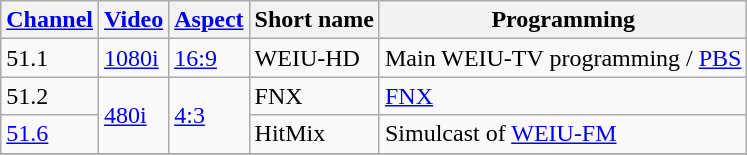<table class="wikitable">
<tr>
<th><a href='#'>Channel</a></th>
<th><a href='#'>Video</a></th>
<th><a href='#'>Aspect</a></th>
<th>Short name</th>
<th>Programming</th>
</tr>
<tr>
<td>51.1</td>
<td><a href='#'>1080i</a></td>
<td><a href='#'>16:9</a></td>
<td>WEIU-HD</td>
<td>Main WEIU-TV programming / <a href='#'>PBS</a></td>
</tr>
<tr>
<td>51.2</td>
<td rowspan=2><a href='#'>480i</a></td>
<td rowspan=2><a href='#'>4:3</a></td>
<td>FNX</td>
<td><a href='#'>FNX</a></td>
</tr>
<tr>
<td><a href='#'>51.6</a></td>
<td>HitMix</td>
<td>Simulcast of <a href='#'>WEIU-FM</a></td>
</tr>
<tr>
</tr>
</table>
